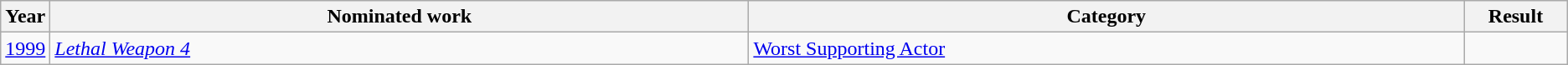<table class="wikitable sortable">
<tr>
<th scope="col" style="width:1em;">Year</th>
<th scope="col" style="width:39em;">Nominated work</th>
<th scope="col" style="width:40em;">Category</th>
<th scope="col" style="width:5em;">Result</th>
</tr>
<tr>
<td><a href='#'>1999</a></td>
<td><em><a href='#'>Lethal Weapon 4</a></em></td>
<td><a href='#'>Worst Supporting Actor</a></td>
<td></td>
</tr>
</table>
